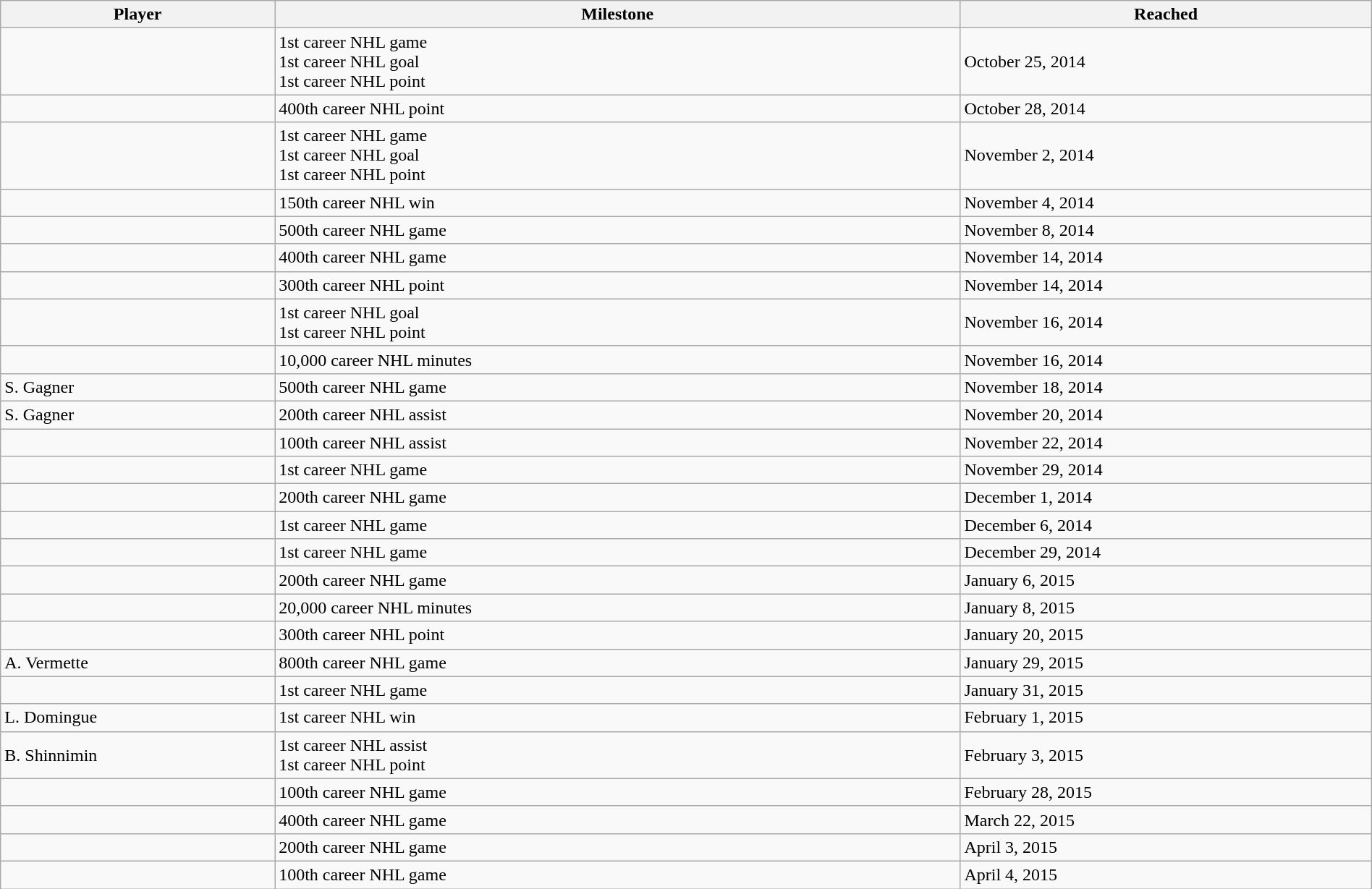<table class="wikitable sortable" style="width:100%;">
<tr align=center>
<th style="width:20%;">Player</th>
<th style="width:50%;">Milestone</th>
<th style="width:30%;" data-sort-type="date">Reached</th>
</tr>
<tr>
<td></td>
<td>1st career NHL game<br>1st career NHL goal<br>1st career NHL point</td>
<td>October 25, 2014</td>
</tr>
<tr>
<td></td>
<td>400th career NHL point</td>
<td>October 28, 2014</td>
</tr>
<tr>
<td></td>
<td>1st career NHL game<br>1st career NHL goal<br>1st career NHL point</td>
<td>November 2, 2014</td>
</tr>
<tr>
<td></td>
<td>150th career NHL win</td>
<td>November 4, 2014</td>
</tr>
<tr>
<td></td>
<td>500th career NHL game</td>
<td>November 8, 2014</td>
</tr>
<tr>
<td></td>
<td>400th career NHL game</td>
<td>November 14, 2014</td>
</tr>
<tr>
<td></td>
<td>300th career NHL point</td>
<td>November 14, 2014</td>
</tr>
<tr>
<td></td>
<td>1st career NHL goal<br>1st career NHL point</td>
<td>November 16, 2014</td>
</tr>
<tr>
<td></td>
<td>10,000 career NHL minutes</td>
<td>November 16, 2014</td>
</tr>
<tr>
<td>S. Gagner</td>
<td>500th career NHL game</td>
<td>November 18, 2014</td>
</tr>
<tr>
<td>S. Gagner</td>
<td>200th career NHL assist</td>
<td>November 20, 2014</td>
</tr>
<tr>
<td></td>
<td>100th career NHL assist</td>
<td>November 22, 2014</td>
</tr>
<tr>
<td></td>
<td>1st career NHL game</td>
<td>November 29, 2014</td>
</tr>
<tr>
<td></td>
<td>200th career NHL game</td>
<td>December 1, 2014</td>
</tr>
<tr>
<td></td>
<td>1st career NHL game</td>
<td>December 6, 2014</td>
</tr>
<tr>
<td></td>
<td>1st career NHL game</td>
<td>December 29, 2014</td>
</tr>
<tr>
<td></td>
<td>200th career NHL game</td>
<td>January 6, 2015</td>
</tr>
<tr>
<td></td>
<td>20,000 career NHL minutes</td>
<td>January 8, 2015</td>
</tr>
<tr>
<td></td>
<td>300th career NHL point</td>
<td>January 20, 2015</td>
</tr>
<tr>
<td>A. Vermette</td>
<td>800th career NHL game</td>
<td>January 29, 2015</td>
</tr>
<tr>
<td></td>
<td>1st career NHL game</td>
<td>January 31, 2015</td>
</tr>
<tr>
<td>L. Domingue</td>
<td>1st career NHL win</td>
<td>February 1, 2015</td>
</tr>
<tr>
<td>B. Shinnimin</td>
<td>1st career NHL assist<br>1st career NHL point</td>
<td>February 3, 2015</td>
</tr>
<tr>
<td></td>
<td>100th career NHL game</td>
<td>February 28, 2015</td>
</tr>
<tr>
<td></td>
<td>400th career NHL game</td>
<td>March 22, 2015</td>
</tr>
<tr>
<td></td>
<td>200th career NHL game</td>
<td>April 3, 2015</td>
</tr>
<tr>
<td></td>
<td>100th career NHL game</td>
<td>April 4, 2015</td>
</tr>
</table>
